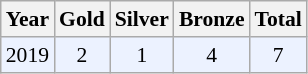<table class="sortable wikitable" style="font-size: 90%;">
<tr>
<th>Year</th>
<th>Gold</th>
<th>Silver</th>
<th>Bronze</th>
<th>Total</th>
</tr>
<tr style="background:#ECF2FF">
<td align="center">2019</td>
<td align="center">2</td>
<td align="center">1</td>
<td align="center">4</td>
<td align="center">7</td>
</tr>
</table>
